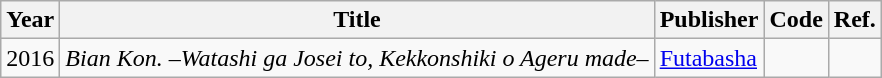<table class="wikitable">
<tr>
<th>Year</th>
<th>Title</th>
<th>Publisher</th>
<th>Code</th>
<th>Ref.</th>
</tr>
<tr>
<td>2016</td>
<td><em>Bian Kon. –Watashi ga Josei to, Kekkonshiki o Ageru made–</em></td>
<td><a href='#'>Futabasha</a></td>
<td></td>
<td></td>
</tr>
</table>
